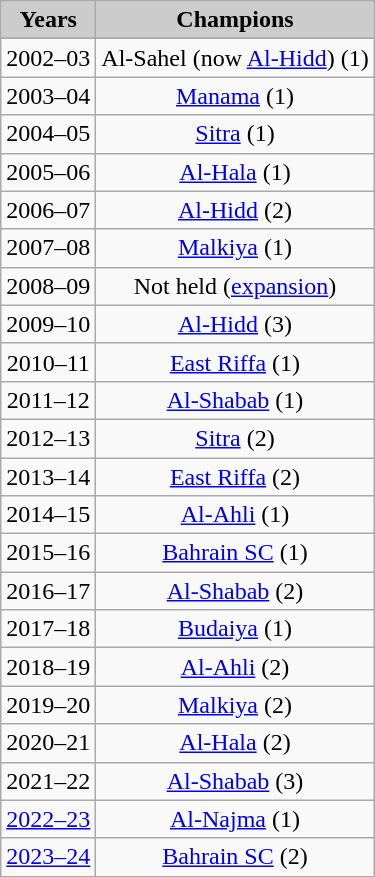<table class="wikitable" style="text-align: center;">
<tr bgcolor="#CCCCCC">
<td><strong>Years</strong></td>
<td><strong>Champions</strong></td>
</tr>
<tr bgcolor="#EFEFEF">
</tr>
<tr>
<td>2002–03</td>
<td>Al-Sahel (now <a href='#'>Al-Hidd</a>) (1)</td>
</tr>
<tr>
<td>2003–04</td>
<td><a href='#'>Manama</a> (1)</td>
</tr>
<tr>
<td>2004–05</td>
<td><a href='#'>Sitra</a> (1)</td>
</tr>
<tr>
<td>2005–06</td>
<td><a href='#'>Al-Hala</a> (1)</td>
</tr>
<tr>
<td>2006–07</td>
<td><a href='#'>Al-Hidd</a> (2)</td>
</tr>
<tr>
<td>2007–08</td>
<td><a href='#'>Malkiya</a> (1)</td>
</tr>
<tr>
<td>2008–09</td>
<td>Not held (<a href='#'>expansion</a>)</td>
</tr>
<tr>
<td>2009–10</td>
<td><a href='#'>Al-Hidd</a> (3)</td>
</tr>
<tr>
<td>2010–11</td>
<td><a href='#'>East Riffa</a> (1)</td>
</tr>
<tr>
<td>2011–12</td>
<td><a href='#'>Al-Shabab</a> (1)</td>
</tr>
<tr>
<td>2012–13</td>
<td><a href='#'>Sitra</a> (2)</td>
</tr>
<tr>
<td>2013–14</td>
<td><a href='#'>East Riffa</a> (2)</td>
</tr>
<tr>
<td>2014–15</td>
<td><a href='#'>Al-Ahli</a> (1)</td>
</tr>
<tr>
<td>2015–16</td>
<td><a href='#'>Bahrain SC</a> (1)</td>
</tr>
<tr>
<td>2016–17</td>
<td><a href='#'>Al-Shabab</a> (2)</td>
</tr>
<tr>
<td>2017–18</td>
<td><a href='#'>Budaiya</a> (1)</td>
</tr>
<tr>
<td>2018–19</td>
<td><a href='#'>Al-Ahli</a> (2)</td>
</tr>
<tr>
<td>2019–20</td>
<td><a href='#'>Malkiya</a> (2)</td>
</tr>
<tr>
<td>2020–21</td>
<td><a href='#'>Al-Hala</a> (2)</td>
</tr>
<tr>
<td>2021–22</td>
<td><a href='#'>Al-Shabab</a> (3)</td>
</tr>
<tr>
<td><a href='#'>2022–23</a></td>
<td><a href='#'>Al-Najma</a> (1)</td>
</tr>
<tr>
<td><a href='#'>2023–24</a></td>
<td><a href='#'>Bahrain SC</a> (2)</td>
</tr>
</table>
